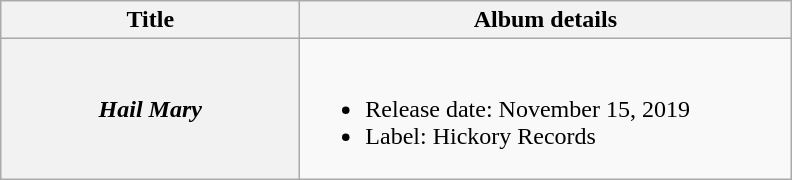<table class="wikitable plainrowheaders">
<tr>
<th style="width:12em;">Title</th>
<th style="width:20em;">Album details</th>
</tr>
<tr>
<th scope="row"><em>Hail Mary</em></th>
<td><br><ul><li>Release date: November 15, 2019</li><li>Label: Hickory Records</li></ul></td>
</tr>
</table>
